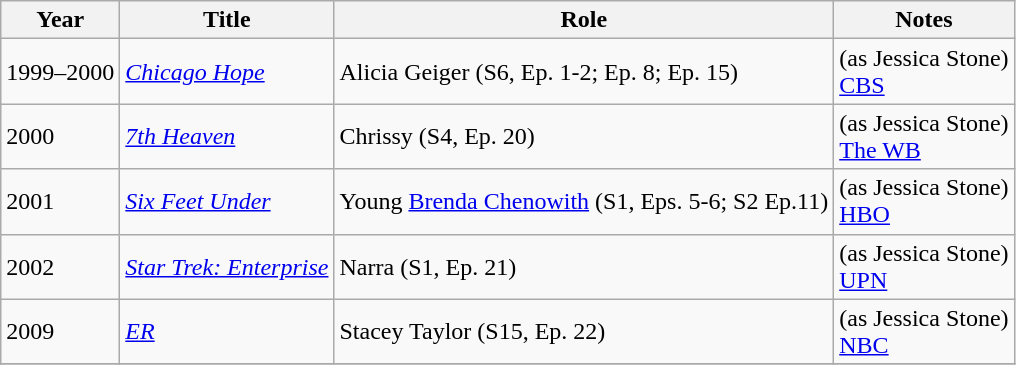<table class="wikitable sortable">
<tr>
<th>Year</th>
<th>Title</th>
<th>Role</th>
<th>Notes</th>
</tr>
<tr>
<td>1999–2000</td>
<td><em><a href='#'>Chicago Hope</a></em></td>
<td>Alicia Geiger (S6, Ep. 1-2; Ep. 8; Ep. 15)</td>
<td>(as Jessica Stone)<br><a href='#'>CBS</a></td>
</tr>
<tr>
<td>2000</td>
<td><em><a href='#'>7th Heaven</a></em></td>
<td>Chrissy (S4, Ep. 20)</td>
<td>(as Jessica Stone)<br><a href='#'>The WB</a></td>
</tr>
<tr>
<td>2001</td>
<td><em><a href='#'>Six Feet Under</a></em></td>
<td>Young <a href='#'>Brenda Chenowith</a> (S1, Eps. 5-6; S2 Ep.11)</td>
<td>(as Jessica Stone)<br><a href='#'>HBO</a></td>
</tr>
<tr>
<td>2002</td>
<td><em><a href='#'>Star Trek: Enterprise</a></em></td>
<td>Narra (S1, Ep. 21)</td>
<td>(as Jessica Stone)<br><a href='#'>UPN</a></td>
</tr>
<tr>
<td>2009</td>
<td><em><a href='#'>ER</a></em></td>
<td>Stacey Taylor (S15, Ep. 22)</td>
<td>(as Jessica Stone)<br><a href='#'>NBC</a></td>
</tr>
<tr>
</tr>
</table>
